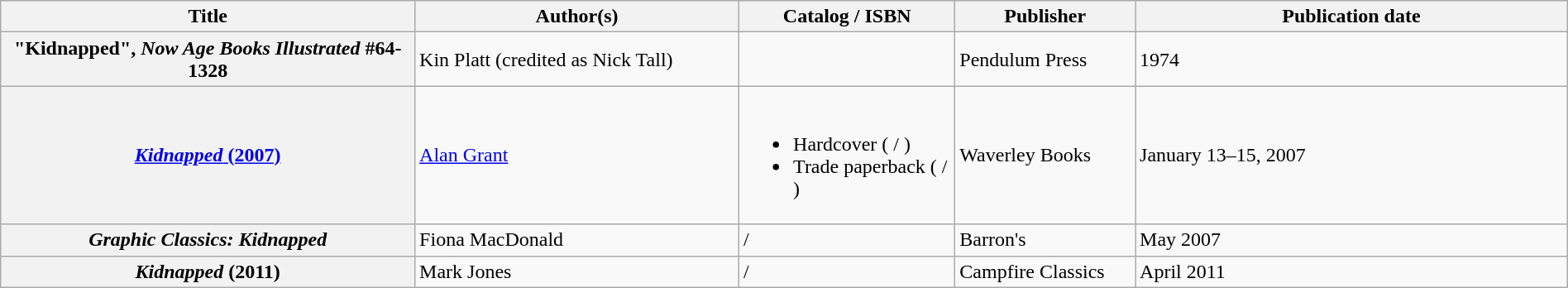<table class="wikitable sortable" style="width:100%;">
<tr>
<th scope="col" style="width:23%;">Title</th>
<th scope="col" style="width:18%;">Author(s)</th>
<th scope="col" style="width:12%;">Catalog / ISBN</th>
<th scope="col" style="width:10%;">Publisher</th>
<th scope="col" style="width:24%;">Publication date</th>
</tr>
<tr>
<th>"Kidnapped", <em>Now Age Books Illustrated</em> #64-1328</th>
<td>Kin Platt (credited as Nick Tall)</td>
<td></td>
<td>Pendulum Press</td>
<td>1974</td>
</tr>
<tr>
<th><a href='#'><em>Kidnapped</em> (2007)</a></th>
<td><a href='#'>Alan Grant</a></td>
<td><br><ul><li>Hardcover ( / )</li><li>Trade paperback ( / )</li></ul></td>
<td>Waverley Books</td>
<td>January 13–15, 2007</td>
</tr>
<tr>
<th><em>Graphic Classics: Kidnapped</em></th>
<td>Fiona MacDonald</td>
<td> / </td>
<td>Barron's</td>
<td>May 2007</td>
</tr>
<tr>
<th><em>Kidnapped</em> (2011)</th>
<td>Mark Jones</td>
<td> / </td>
<td>Campfire Classics</td>
<td>April 2011</td>
</tr>
</table>
